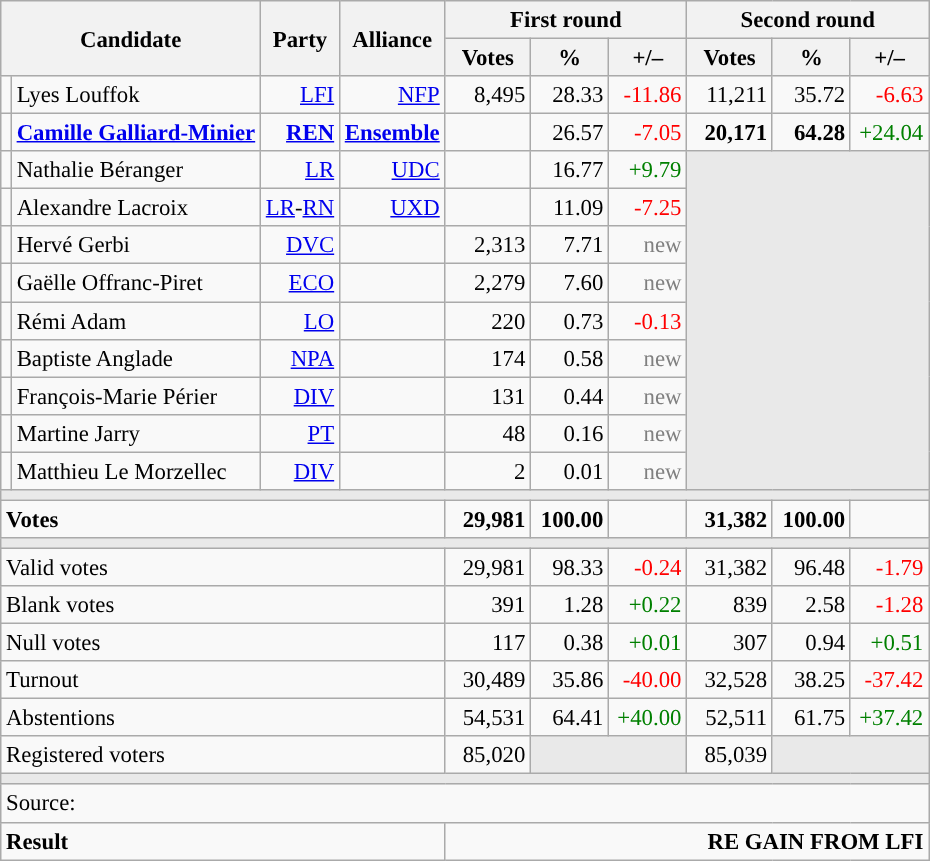<table class="wikitable" style="text-align:right;font-size:95%;">
<tr>
<th rowspan="2" colspan="2">Candidate</th>
<th colspan="1" rowspan="2">Party</th>
<th colspan="1" rowspan="2">Alliance</th>
<th colspan="3">First round</th>
<th colspan="3">Second round</th>
</tr>
<tr>
<th style="width:50px;">Votes</th>
<th style="width:45px;">%</th>
<th style="width:45px;">+/–</th>
<th style="width:50px;">Votes</th>
<th style="width:45px;">%</th>
<th style="width:45px;">+/–</th>
</tr>
<tr>
<td style="color:inherit;background:"></td>
<td style="text-align:left;">Lyes Louffok</td>
<td><a href='#'>LFI</a></td>
<td><a href='#'>NFP</a></td>
<td>8,495</td>
<td>28.33</td>
<td style="color:red;">-11.86</td>
<td>11,211</td>
<td>35.72</td>
<td style="color:red;">-6.63</td>
</tr>
<tr>
<td style="color:inherit;background:"></td>
<td style="text-align:left;"><strong><a href='#'>Camille Galliard-Minier</a></strong></td>
<td><a href='#'><strong>REN</strong></a></td>
<td><a href='#'><strong>Ensemble</strong></a></td>
<td></td>
<td>26.57</td>
<td style="color:red;">-7.05</td>
<td><strong>20,171</strong></td>
<td><strong>64.28</strong></td>
<td style="color:green;">+24.04</td>
</tr>
<tr>
<td style="color:inherit;background:"></td>
<td style="text-align:left;">Nathalie Béranger</td>
<td><a href='#'>LR</a></td>
<td><a href='#'>UDC</a></td>
<td></td>
<td>16.77</td>
<td style="color:green;">+9.79</td>
<td colspan="3" rowspan="9" style="background:#E9E9E9;"></td>
</tr>
<tr>
<td style="color:inherit;background:"></td>
<td style="text-align:left;">Alexandre Lacroix</td>
<td><a href='#'>LR</a>-<a href='#'>RN</a></td>
<td><a href='#'>UXD</a></td>
<td></td>
<td>11.09</td>
<td style="color:red;">-7.25</td>
</tr>
<tr>
<td style="color:inherit;background:"></td>
<td style="text-align:left;">Hervé Gerbi</td>
<td><a href='#'>DVC</a></td>
<td></td>
<td>2,313</td>
<td>7.71</td>
<td style="color:grey;">new</td>
</tr>
<tr>
<td style="color:inherit;background:"></td>
<td style="text-align:left;">Gaëlle Offranc-Piret</td>
<td><a href='#'>ECO</a></td>
<td></td>
<td>2,279</td>
<td>7.60</td>
<td style="color:grey;">new</td>
</tr>
<tr>
<td style="color:inherit;background:"></td>
<td style="text-align:left;">Rémi Adam</td>
<td><a href='#'>LO</a></td>
<td></td>
<td>220</td>
<td>0.73</td>
<td style="color:red;">-0.13</td>
</tr>
<tr>
<td style="color:inherit;background:"></td>
<td style="text-align:left;">Baptiste Anglade</td>
<td><a href='#'>NPA</a></td>
<td></td>
<td>174</td>
<td>0.58</td>
<td style="color:grey;">new</td>
</tr>
<tr>
<td style="color:inherit;background:"></td>
<td style="text-align:left;">François-Marie Périer</td>
<td><a href='#'>DIV</a></td>
<td></td>
<td>131</td>
<td>0.44</td>
<td style="color:grey;">new</td>
</tr>
<tr>
<td style="color:inherit;background:"></td>
<td style="text-align:left;">Martine Jarry</td>
<td><a href='#'>PT</a></td>
<td></td>
<td>48</td>
<td>0.16</td>
<td style="color:grey;">new</td>
</tr>
<tr>
<td style="color:inherit;background:"></td>
<td style="text-align:left;">Matthieu Le Morzellec</td>
<td><a href='#'>DIV</a></td>
<td></td>
<td>2</td>
<td>0.01</td>
<td style="color:grey;">new</td>
</tr>
<tr>
<td colspan="10" style="background:#E9E9E9;"></td>
</tr>
<tr style="font-weight:bold;">
<td colspan="4" style="text-align:left;">Votes</td>
<td>29,981</td>
<td>100.00</td>
<td></td>
<td>31,382</td>
<td>100.00</td>
<td></td>
</tr>
<tr>
<td colspan="10" style="background:#E9E9E9;"></td>
</tr>
<tr>
<td colspan="4" style="text-align:left;">Valid votes</td>
<td>29,981</td>
<td>98.33</td>
<td style="color:red;">-0.24</td>
<td>31,382</td>
<td>96.48</td>
<td style="color:red;">-1.79</td>
</tr>
<tr>
<td colspan="4" style="text-align:left;">Blank votes</td>
<td>391</td>
<td>1.28</td>
<td style="color:green;">+0.22</td>
<td>839</td>
<td>2.58</td>
<td style="color:red;">-1.28</td>
</tr>
<tr>
<td colspan="4" style="text-align:left;">Null votes</td>
<td>117</td>
<td>0.38</td>
<td style="color:green;">+0.01</td>
<td>307</td>
<td>0.94</td>
<td style="color:green;">+0.51</td>
</tr>
<tr>
<td colspan="4" style="text-align:left;">Turnout</td>
<td>30,489</td>
<td>35.86</td>
<td style="color:red;">-40.00</td>
<td>32,528</td>
<td>38.25</td>
<td style="color:red;">-37.42</td>
</tr>
<tr>
<td colspan="4" style="text-align:left;">Abstentions</td>
<td>54,531</td>
<td>64.41</td>
<td style="color:green;">+40.00</td>
<td>52,511</td>
<td>61.75</td>
<td style="color:green;">+37.42</td>
</tr>
<tr>
<td colspan="4" style="text-align:left;">Registered voters</td>
<td>85,020</td>
<td colspan="2" style="background:#E9E9E9;"></td>
<td>85,039</td>
<td colspan="2" style="background:#E9E9E9;"></td>
</tr>
<tr>
<td colspan="10" style="background:#E9E9E9;"></td>
</tr>
<tr>
<td colspan="10" style="text-align:left;">Source: </td>
</tr>
<tr style="font-weight:bold">
<td colspan="4" style="text-align:left;">Result</td>
<td colspan="6" style="background-color:">RE GAIN FROM LFI</td>
</tr>
</table>
